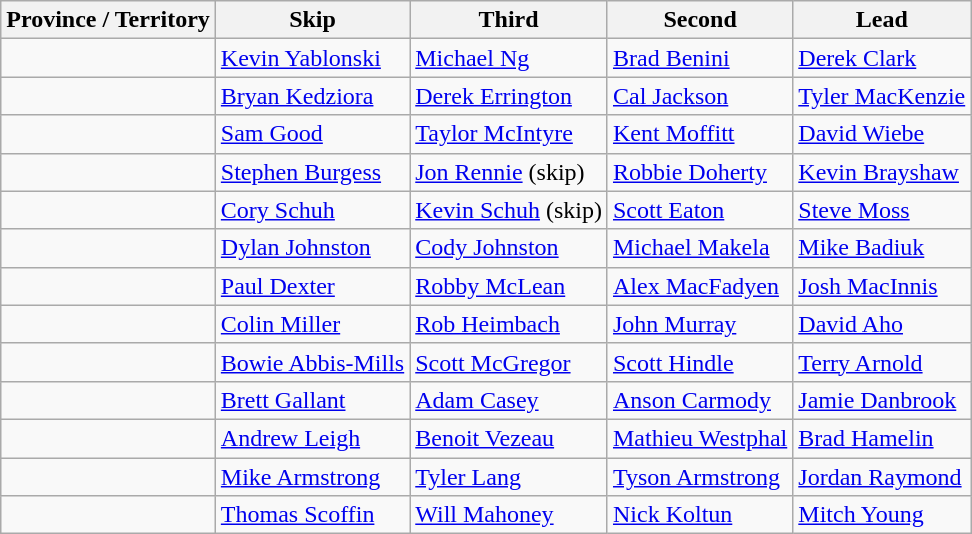<table class="wikitable">
<tr>
<th>Province / Territory</th>
<th>Skip</th>
<th>Third</th>
<th>Second</th>
<th>Lead</th>
</tr>
<tr>
<td></td>
<td><a href='#'>Kevin Yablonski</a></td>
<td><a href='#'>Michael Ng</a></td>
<td><a href='#'>Brad Benini</a></td>
<td><a href='#'>Derek Clark</a></td>
</tr>
<tr>
<td></td>
<td><a href='#'>Bryan Kedziora</a></td>
<td><a href='#'>Derek Errington</a></td>
<td><a href='#'>Cal Jackson</a></td>
<td><a href='#'>Tyler MacKenzie</a></td>
</tr>
<tr>
<td></td>
<td><a href='#'>Sam Good</a></td>
<td><a href='#'>Taylor McIntyre</a></td>
<td><a href='#'>Kent Moffitt</a></td>
<td><a href='#'>David Wiebe</a></td>
</tr>
<tr>
<td></td>
<td><a href='#'>Stephen Burgess</a></td>
<td><a href='#'>Jon Rennie</a> (skip)</td>
<td><a href='#'>Robbie Doherty</a></td>
<td><a href='#'>Kevin Brayshaw</a></td>
</tr>
<tr>
<td></td>
<td><a href='#'>Cory Schuh</a></td>
<td><a href='#'>Kevin Schuh</a> (skip)</td>
<td><a href='#'>Scott Eaton</a></td>
<td><a href='#'>Steve Moss</a></td>
</tr>
<tr>
<td></td>
<td><a href='#'>Dylan Johnston</a></td>
<td><a href='#'>Cody Johnston</a></td>
<td><a href='#'>Michael Makela</a></td>
<td><a href='#'>Mike Badiuk</a></td>
</tr>
<tr>
<td></td>
<td><a href='#'>Paul Dexter</a></td>
<td><a href='#'>Robby McLean</a></td>
<td><a href='#'>Alex MacFadyen</a></td>
<td><a href='#'>Josh MacInnis</a></td>
</tr>
<tr>
<td></td>
<td><a href='#'>Colin Miller</a></td>
<td><a href='#'>Rob Heimbach</a></td>
<td><a href='#'>John Murray</a></td>
<td><a href='#'>David Aho</a></td>
</tr>
<tr>
<td></td>
<td><a href='#'>Bowie Abbis-Mills</a></td>
<td><a href='#'>Scott McGregor</a></td>
<td><a href='#'>Scott Hindle</a></td>
<td><a href='#'>Terry Arnold</a></td>
</tr>
<tr>
<td></td>
<td><a href='#'>Brett Gallant</a></td>
<td><a href='#'>Adam Casey</a></td>
<td><a href='#'>Anson Carmody</a></td>
<td><a href='#'>Jamie Danbrook</a></td>
</tr>
<tr>
<td></td>
<td><a href='#'>Andrew Leigh</a></td>
<td><a href='#'>Benoit Vezeau</a></td>
<td><a href='#'>Mathieu Westphal</a></td>
<td><a href='#'>Brad Hamelin</a></td>
</tr>
<tr>
<td></td>
<td><a href='#'>Mike Armstrong</a></td>
<td><a href='#'>Tyler Lang</a></td>
<td><a href='#'>Tyson Armstrong</a></td>
<td><a href='#'>Jordan Raymond</a></td>
</tr>
<tr>
<td></td>
<td><a href='#'>Thomas Scoffin</a></td>
<td><a href='#'>Will Mahoney</a></td>
<td><a href='#'>Nick Koltun</a></td>
<td><a href='#'>Mitch Young</a></td>
</tr>
</table>
